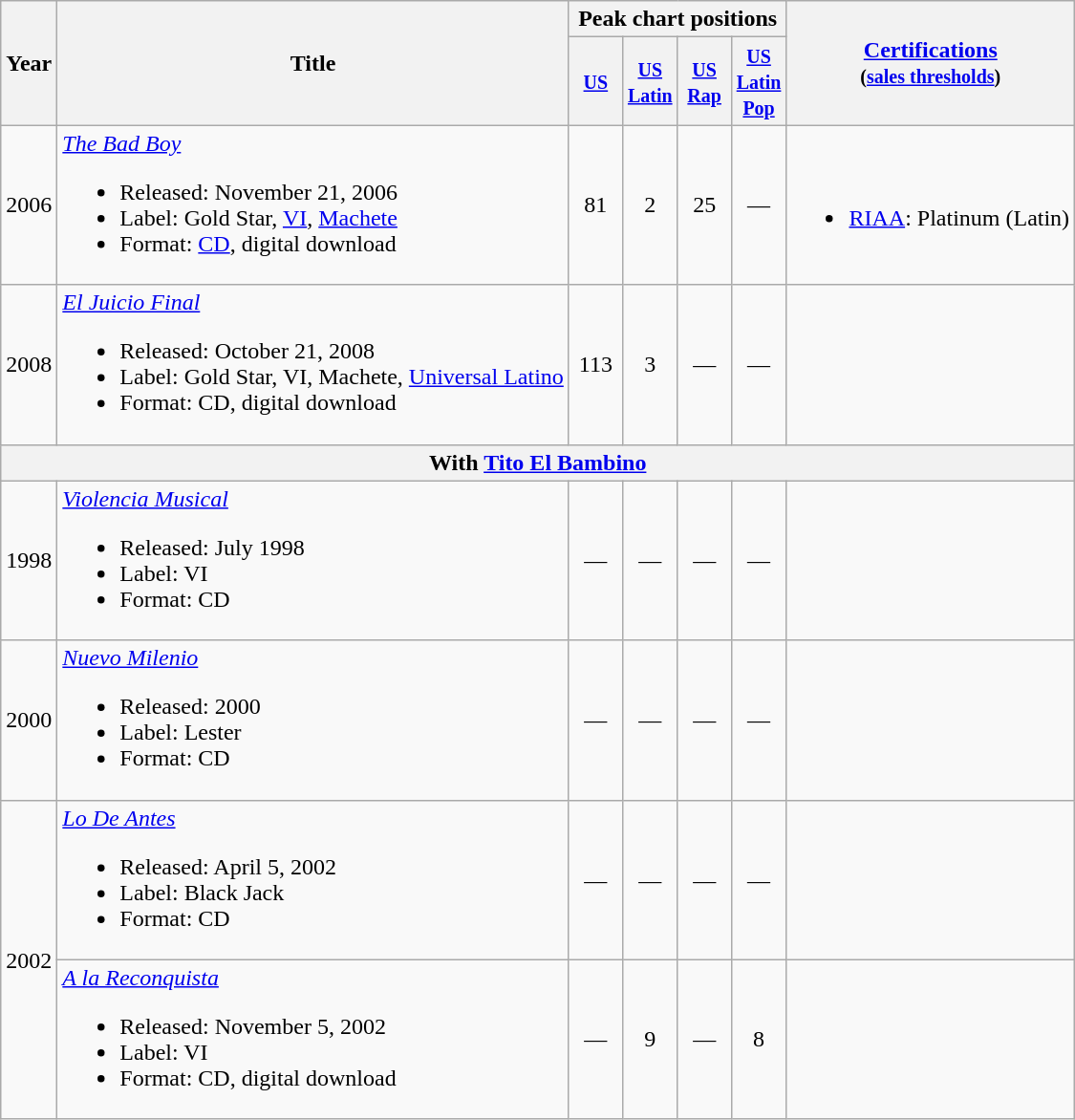<table class="wikitable">
<tr>
<th align="center" rowspan="2">Year</th>
<th align="center" rowspan="2">Title</th>
<th colspan="4">Peak chart positions</th>
<th rowspan="2"><a href='#'>Certifications</a><br><small>(<a href='#'>sales thresholds</a>)</small></th>
</tr>
<tr>
<th width="30"><small><a href='#'>US</a></small><br></th>
<th width="30"><small><a href='#'>US<br>Latin</a></small><br></th>
<th width="30"><small><a href='#'>US<br>Rap</a></small><br></th>
<th width="30"><small><a href='#'>US<br>Latin Pop</a></small><br></th>
</tr>
<tr>
<td align="center">2006</td>
<td><em><a href='#'>The Bad Boy</a></em><br><ul><li>Released: November 21, 2006</li><li>Label: Gold Star, <a href='#'>VI</a>, <a href='#'>Machete</a></li><li>Format: <a href='#'>CD</a>, digital download</li></ul></td>
<td align="center">81</td>
<td align="center">2</td>
<td align="center">25</td>
<td align="center">—</td>
<td><br><ul><li><a href='#'>RIAA</a>: Platinum (Latin)</li></ul></td>
</tr>
<tr>
<td align="center">2008</td>
<td><em><a href='#'>El Juicio Final</a></em><br><ul><li>Released: October 21, 2008</li><li>Label: Gold Star, VI, Machete, <a href='#'>Universal Latino</a></li><li>Format: CD, digital download</li></ul></td>
<td align="center">113</td>
<td align="center">3</td>
<td align="center">—</td>
<td align="center">—</td>
<td></td>
</tr>
<tr>
<th colspan="7">With <a href='#'>Tito El Bambino</a></th>
</tr>
<tr>
<td align="center">1998</td>
<td><em><a href='#'>Violencia Musical</a></em><br><ul><li>Released: July 1998</li><li>Label: VI</li><li>Format: CD</li></ul></td>
<td align="center">—</td>
<td align="center">—</td>
<td align="center">—</td>
<td align="center">—</td>
<td></td>
</tr>
<tr>
<td align="center">2000</td>
<td><em><a href='#'>Nuevo Milenio</a></em><br><ul><li>Released: 2000</li><li>Label: Lester</li><li>Format: CD</li></ul></td>
<td align="center">—</td>
<td align="center">—</td>
<td align="center">—</td>
<td align="center">—</td>
<td></td>
</tr>
<tr>
<td align="center" rowspan="2">2002</td>
<td><em><a href='#'>Lo De Antes</a></em><br><ul><li>Released: April 5, 2002</li><li>Label: Black Jack</li><li>Format: CD</li></ul></td>
<td align="center">—</td>
<td align="center">—</td>
<td align="center">—</td>
<td align="center">—</td>
<td></td>
</tr>
<tr>
<td><em><a href='#'>A la Reconquista</a></em><br><ul><li>Released: November 5, 2002</li><li>Label: VI</li><li>Format: CD, digital download</li></ul></td>
<td align="center">—</td>
<td align="center">9</td>
<td align="center">—</td>
<td align="center">8</td>
<td></td>
</tr>
</table>
